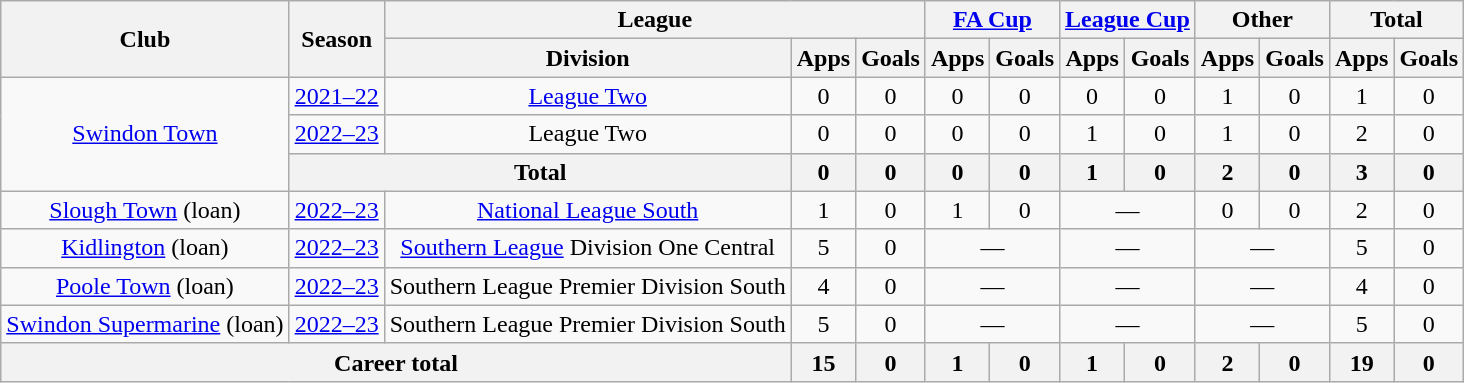<table class="wikitable" style="text-align:center">
<tr>
<th rowspan="2">Club</th>
<th rowspan="2">Season</th>
<th colspan="3">League</th>
<th colspan="2"><a href='#'>FA Cup</a></th>
<th colspan="2"><a href='#'>League Cup</a></th>
<th colspan="2">Other</th>
<th colspan="2">Total</th>
</tr>
<tr>
<th>Division</th>
<th>Apps</th>
<th>Goals</th>
<th>Apps</th>
<th>Goals</th>
<th>Apps</th>
<th>Goals</th>
<th>Apps</th>
<th>Goals</th>
<th>Apps</th>
<th>Goals</th>
</tr>
<tr>
<td rowspan="3"><a href='#'>Swindon Town</a></td>
<td><a href='#'>2021–22</a></td>
<td><a href='#'>League Two</a></td>
<td>0</td>
<td>0</td>
<td>0</td>
<td>0</td>
<td>0</td>
<td>0</td>
<td>1</td>
<td>0</td>
<td>1</td>
<td>0</td>
</tr>
<tr>
<td><a href='#'>2022–23</a></td>
<td>League Two</td>
<td>0</td>
<td>0</td>
<td>0</td>
<td>0</td>
<td>1</td>
<td>0</td>
<td>1</td>
<td>0</td>
<td>2</td>
<td>0</td>
</tr>
<tr>
<th colspan=2>Total</th>
<th>0</th>
<th>0</th>
<th>0</th>
<th>0</th>
<th>1</th>
<th>0</th>
<th>2</th>
<th>0</th>
<th>3</th>
<th>0</th>
</tr>
<tr>
<td><a href='#'>Slough Town</a> (loan)</td>
<td><a href='#'>2022–23</a></td>
<td><a href='#'>National League South</a></td>
<td>1</td>
<td>0</td>
<td>1</td>
<td>0</td>
<td colspan="2">—</td>
<td>0</td>
<td>0</td>
<td>2</td>
<td>0</td>
</tr>
<tr>
<td><a href='#'>Kidlington</a> (loan)</td>
<td><a href='#'>2022–23</a></td>
<td><a href='#'>Southern League</a> Division One Central</td>
<td>5</td>
<td>0</td>
<td colspan="2">—</td>
<td colspan="2">—</td>
<td colspan="2">—</td>
<td>5</td>
<td>0</td>
</tr>
<tr>
<td><a href='#'>Poole Town</a> (loan)</td>
<td><a href='#'>2022–23</a></td>
<td>Southern League Premier Division South</td>
<td>4</td>
<td>0</td>
<td colspan="2">—</td>
<td colspan="2">—</td>
<td colspan="2">—</td>
<td>4</td>
<td>0</td>
</tr>
<tr>
<td><a href='#'>Swindon Supermarine</a> (loan)</td>
<td><a href='#'>2022–23</a></td>
<td>Southern League Premier Division South</td>
<td>5</td>
<td>0</td>
<td colspan="2">—</td>
<td colspan="2">—</td>
<td colspan="2">—</td>
<td>5</td>
<td>0</td>
</tr>
<tr>
<th colspan=3>Career total</th>
<th>15</th>
<th>0</th>
<th>1</th>
<th>0</th>
<th>1</th>
<th>0</th>
<th>2</th>
<th>0</th>
<th>19</th>
<th>0</th>
</tr>
</table>
